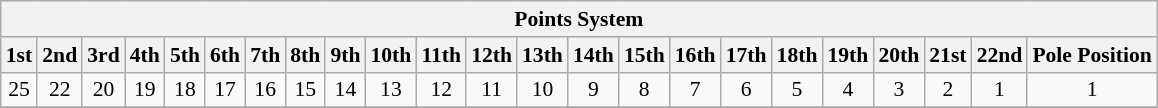<table class="wikitable" style="font-size: 90%;">
<tr>
<th colspan=23>Points System</th>
</tr>
<tr>
<th>1st</th>
<th>2nd</th>
<th>3rd</th>
<th>4th</th>
<th>5th</th>
<th>6th</th>
<th>7th</th>
<th>8th</th>
<th>9th</th>
<th>10th</th>
<th>11th</th>
<th>12th</th>
<th>13th</th>
<th>14th</th>
<th>15th</th>
<th>16th</th>
<th>17th</th>
<th>18th</th>
<th>19th</th>
<th>20th</th>
<th>21st</th>
<th>22nd</th>
<th>Pole Position</th>
</tr>
<tr>
<td align="center">25</td>
<td align="center">22</td>
<td align="center">20</td>
<td align="center">19</td>
<td align="center">18</td>
<td align="center">17</td>
<td align="center">16</td>
<td align="center">15</td>
<td align="center">14</td>
<td align="center">13</td>
<td align="center">12</td>
<td align="center">11</td>
<td align="center">10</td>
<td align="center">9</td>
<td align="center">8</td>
<td align="center">7</td>
<td align="center">6</td>
<td align="center">5</td>
<td align="center">4</td>
<td align="center">3</td>
<td align="center">2</td>
<td align="center">1</td>
<td align="center">1</td>
</tr>
<tr>
</tr>
</table>
